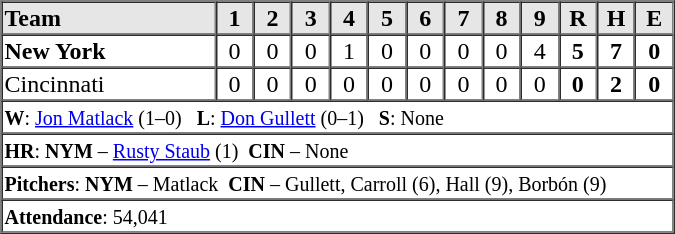<table border=1 cellspacing=0 width=450 style="margin-left:3em;">
<tr style="text-align:center; background-color:#e6e6e6;">
<th align=left width=28%>Team</th>
<th width=5%>1</th>
<th width=5%>2</th>
<th width=5%>3</th>
<th width=5%>4</th>
<th width=5%>5</th>
<th width=5%>6</th>
<th width=5%>7</th>
<th width=5%>8</th>
<th width=5%>9</th>
<th width=5%>R</th>
<th width=5%>H</th>
<th width=5%>E</th>
</tr>
<tr style="text-align:center;">
<td align=left><strong>New York</strong></td>
<td>0</td>
<td>0</td>
<td>0</td>
<td>1</td>
<td>0</td>
<td>0</td>
<td>0</td>
<td>0</td>
<td>4</td>
<td><strong>5</strong></td>
<td><strong>7</strong></td>
<td><strong>0</strong></td>
</tr>
<tr style="text-align:center;">
<td align=left>Cincinnati</td>
<td>0</td>
<td>0</td>
<td>0</td>
<td>0</td>
<td>0</td>
<td>0</td>
<td>0</td>
<td>0</td>
<td>0</td>
<td><strong>0</strong></td>
<td><strong>2</strong></td>
<td><strong>0</strong></td>
</tr>
<tr style="text-align:left;">
<td colspan=14><small><strong>W</strong>: <a href='#'>Jon Matlack</a> (1–0)   <strong>L</strong>: <a href='#'>Don Gullett</a> (0–1)   <strong>S</strong>: None</small></td>
</tr>
<tr style="text-align:left;">
<td colspan=14><small><strong>HR</strong>: <strong>NYM</strong> – <a href='#'>Rusty Staub</a> (1)  <strong>CIN</strong> – None</small></td>
</tr>
<tr style="text-align:left;">
<td colspan=14><small><strong>Pitchers</strong>: <strong>NYM</strong> – Matlack  <strong>CIN</strong> – Gullett, Carroll (6), Hall (9), Borbón (9)</small></td>
</tr>
<tr style="text-align:left;">
<td colspan=14><small><strong>Attendance</strong>: 54,041</small></td>
</tr>
</table>
